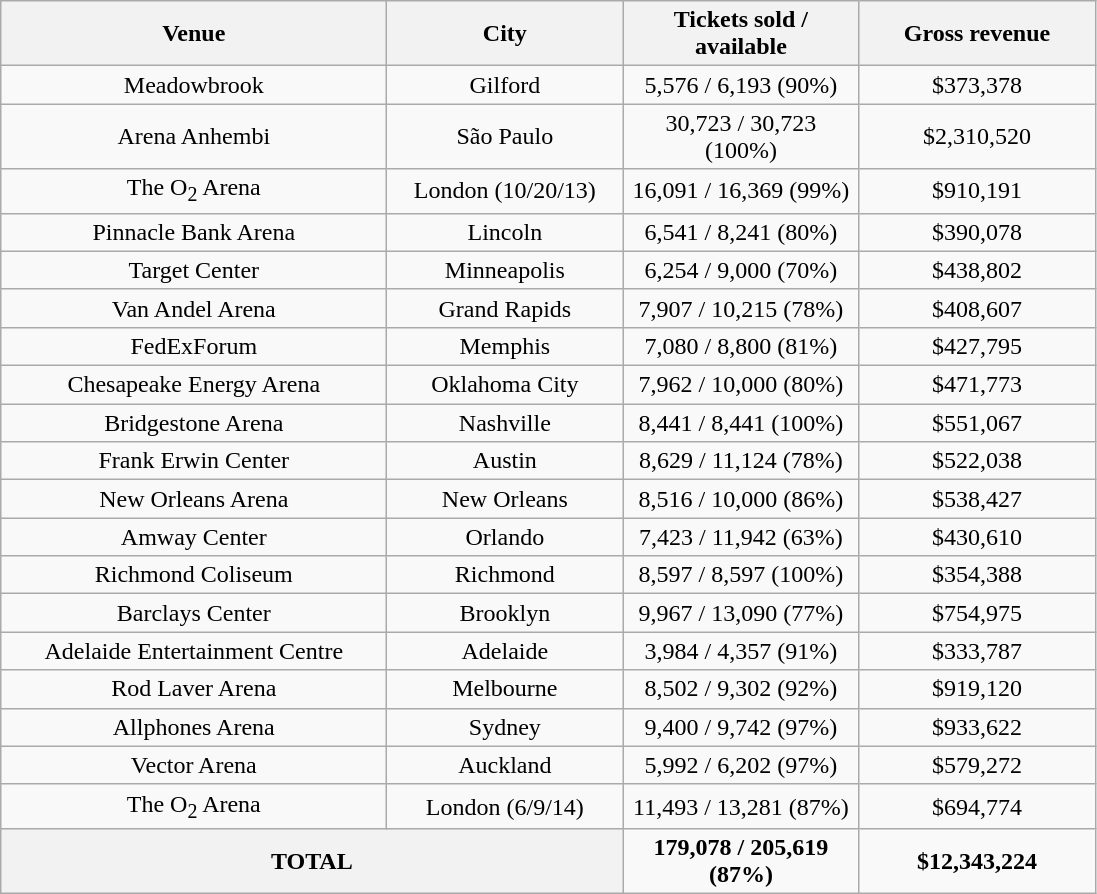<table class="wikitable" style="text-align:center;">
<tr>
<th width="250">Venue</th>
<th width="150">City</th>
<th width="150">Tickets sold / available</th>
<th width="150">Gross revenue</th>
</tr>
<tr>
<td>Meadowbrook</td>
<td>Gilford</td>
<td>5,576 / 6,193 (90%)</td>
<td>$373,378</td>
</tr>
<tr>
<td>Arena Anhembi</td>
<td>São Paulo</td>
<td>30,723 / 30,723 (100%)</td>
<td>$2,310,520</td>
</tr>
<tr>
<td>The O<sub>2</sub> Arena</td>
<td>London (10/20/13)</td>
<td>16,091 / 16,369 (99%)</td>
<td>$910,191</td>
</tr>
<tr>
<td>Pinnacle Bank Arena</td>
<td>Lincoln</td>
<td>6,541 / 8,241 (80%)</td>
<td>$390,078</td>
</tr>
<tr>
<td>Target Center</td>
<td>Minneapolis</td>
<td>6,254 / 9,000 (70%)</td>
<td>$438,802</td>
</tr>
<tr>
<td>Van Andel Arena</td>
<td>Grand Rapids</td>
<td>7,907 / 10,215 (78%)</td>
<td>$408,607</td>
</tr>
<tr>
<td>FedExForum</td>
<td>Memphis</td>
<td>7,080 / 8,800 (81%)</td>
<td>$427,795</td>
</tr>
<tr>
<td>Chesapeake Energy Arena</td>
<td>Oklahoma City</td>
<td>7,962 / 10,000 (80%)</td>
<td>$471,773</td>
</tr>
<tr>
<td>Bridgestone Arena</td>
<td>Nashville</td>
<td>8,441 / 8,441 (100%)</td>
<td>$551,067</td>
</tr>
<tr>
<td>Frank Erwin Center</td>
<td>Austin</td>
<td>8,629 / 11,124 (78%)</td>
<td>$522,038</td>
</tr>
<tr>
<td>New Orleans Arena</td>
<td>New Orleans</td>
<td>8,516 / 10,000 (86%)</td>
<td>$538,427</td>
</tr>
<tr>
<td>Amway Center</td>
<td>Orlando</td>
<td>7,423 / 11,942 (63%)</td>
<td>$430,610</td>
</tr>
<tr>
<td>Richmond Coliseum</td>
<td>Richmond</td>
<td>8,597 / 8,597 (100%)</td>
<td>$354,388</td>
</tr>
<tr>
<td>Barclays Center</td>
<td>Brooklyn</td>
<td>9,967 / 13,090 (77%)</td>
<td>$754,975</td>
</tr>
<tr>
<td>Adelaide Entertainment Centre</td>
<td>Adelaide</td>
<td>3,984 / 4,357 (91%)</td>
<td>$333,787</td>
</tr>
<tr>
<td>Rod Laver Arena</td>
<td>Melbourne</td>
<td>8,502 / 9,302 (92%)</td>
<td>$919,120</td>
</tr>
<tr>
<td>Allphones Arena</td>
<td>Sydney</td>
<td>9,400 / 9,742 (97%)</td>
<td>$933,622</td>
</tr>
<tr>
<td>Vector Arena</td>
<td>Auckland</td>
<td>5,992 / 6,202 (97%)</td>
<td>$579,272</td>
</tr>
<tr>
<td>The O<sub>2</sub> Arena</td>
<td>London (6/9/14)</td>
<td>11,493 / 13,281 (87%)</td>
<td>$694,774</td>
</tr>
<tr>
<th colspan="2"><strong>TOTAL</strong></th>
<td><strong>179,078 / 205,619 (87%)</strong></td>
<td><strong>$12,343,224</strong></td>
</tr>
</table>
